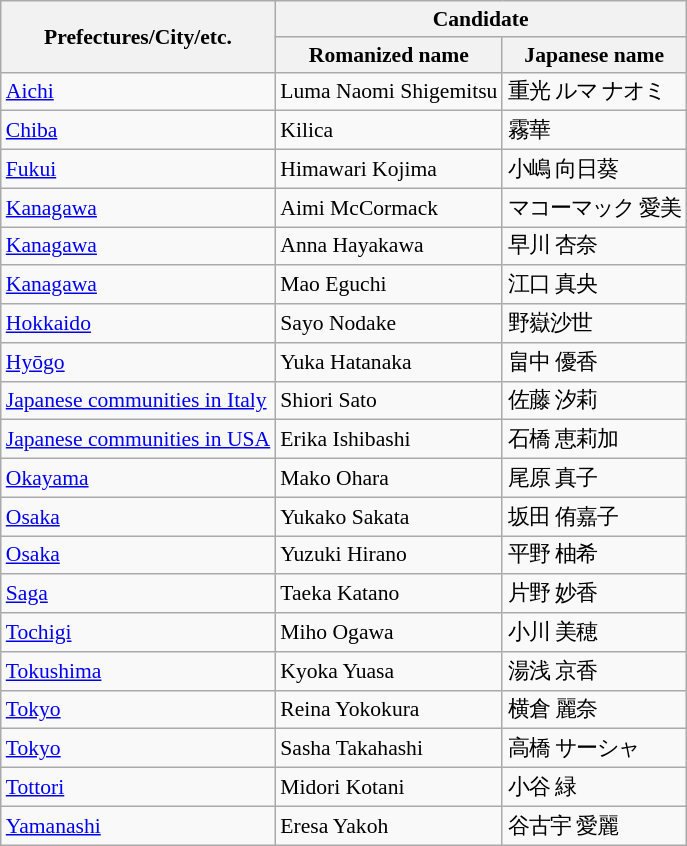<table class="wikitable col4center col5center" style="font-size: 90%;">
<tr>
<th rowspan=2><span>Prefectures/City/etc.</span></th>
<th width="100" colspan=2><span>Candidate </span></th>
</tr>
<tr>
<th>Romanized name</th>
<th>Japanese name</th>
</tr>
<tr>
<td><a href='#'>Aichi</a></td>
<td>Luma Naomi Shigemitsu</td>
<td>重光 ルマ ナオミ</td>
</tr>
<tr>
<td><a href='#'>Chiba</a></td>
<td>Kilica</td>
<td>霧華</td>
</tr>
<tr>
<td><a href='#'>Fukui</a></td>
<td>Himawari Kojima</td>
<td>小嶋 向日葵</td>
</tr>
<tr>
<td><a href='#'>Kanagawa</a></td>
<td>Aimi McCormack</td>
<td>マコーマック 愛美</td>
</tr>
<tr>
<td><a href='#'>Kanagawa</a></td>
<td>Anna Hayakawa</td>
<td>早川 杏奈</td>
</tr>
<tr>
<td><a href='#'>Kanagawa</a></td>
<td>Mao Eguchi</td>
<td>江口 真央</td>
</tr>
<tr>
<td><a href='#'>Hokkaido</a></td>
<td>Sayo Nodake</td>
<td>野嶽沙世</td>
</tr>
<tr>
<td><a href='#'>Hyōgo</a></td>
<td>Yuka Hatanaka</td>
<td>畠中 優香</td>
</tr>
<tr>
<td><a href='#'>Japanese communities in Italy</a></td>
<td>Shiori Sato</td>
<td>佐藤 汐莉</td>
</tr>
<tr>
<td><a href='#'>Japanese communities in USA</a></td>
<td>Erika Ishibashi</td>
<td>石橋 恵莉加</td>
</tr>
<tr>
<td><a href='#'>Okayama</a></td>
<td>Mako Ohara</td>
<td>尾原 真子</td>
</tr>
<tr>
<td><a href='#'>Osaka</a></td>
<td>Yukako Sakata</td>
<td>坂田 侑嘉子</td>
</tr>
<tr>
<td><a href='#'>Osaka</a></td>
<td>Yuzuki Hirano</td>
<td>平野 柚希</td>
</tr>
<tr>
<td><a href='#'>Saga</a></td>
<td>Taeka Katano</td>
<td>片野 妙香</td>
</tr>
<tr>
<td><a href='#'>Tochigi</a></td>
<td>Miho Ogawa</td>
<td>小川 美穂</td>
</tr>
<tr>
<td><a href='#'>Tokushima</a></td>
<td>Kyoka Yuasa</td>
<td>湯浅 京香</td>
</tr>
<tr>
<td><a href='#'>Tokyo</a></td>
<td>Reina Yokokura</td>
<td>横倉 麗奈</td>
</tr>
<tr>
<td><a href='#'>Tokyo</a></td>
<td>Sasha Takahashi</td>
<td>高橋 サーシャ</td>
</tr>
<tr>
<td><a href='#'>Tottori</a></td>
<td>Midori Kotani</td>
<td>小谷 緑</td>
</tr>
<tr>
<td><a href='#'>Yamanashi</a></td>
<td>Eresa Yakoh</td>
<td>谷古宇 愛麗</td>
</tr>
</table>
